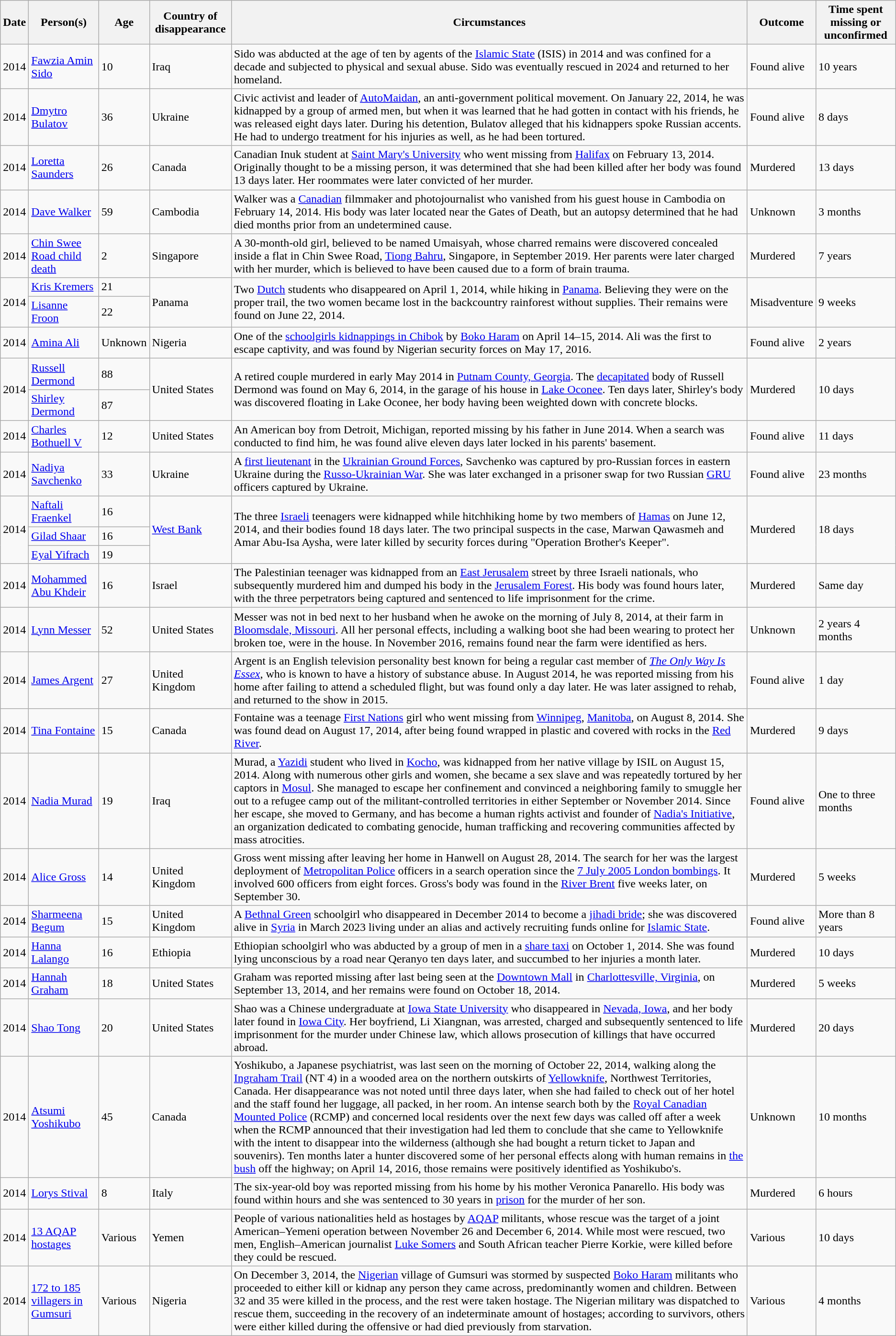<table class="wikitable sortable zebra">
<tr>
<th data-sort-type="isoDate">Date</th>
<th data-sort-type="text">Person(s)</th>
<th data-sort-type="text">Age</th>
<th>Country of disappearance</th>
<th class="unsortable">Circumstances</th>
<th data-sort-type="text">Outcome</th>
<th>Time spent missing or unconfirmed</th>
</tr>
<tr>
<td>2014</td>
<td><a href='#'>Fawzia Amin Sido</a></td>
<td>10</td>
<td>Iraq</td>
<td>Sido was abducted at the age of ten by agents of the <a href='#'>Islamic State</a> (ISIS) in 2014 and was confined for a decade and subjected to physical and sexual abuse. Sido was eventually rescued in 2024 and returned to her homeland.</td>
<td>Found alive</td>
<td>10 years</td>
</tr>
<tr>
<td>2014</td>
<td><a href='#'>Dmytro Bulatov</a></td>
<td>36</td>
<td>Ukraine</td>
<td>Civic activist and leader of <a href='#'>AutoMaidan</a>, an anti-government political movement. On January 22, 2014, he was kidnapped by a group of armed men, but when it was learned that he had gotten in contact with his friends, he was released eight days later. During his detention, Bulatov alleged that his kidnappers spoke Russian accents. He had to undergo treatment for his injuries as well, as he had been tortured.</td>
<td>Found alive</td>
<td>8 days</td>
</tr>
<tr>
<td>2014</td>
<td><a href='#'>Loretta Saunders</a></td>
<td>26</td>
<td>Canada</td>
<td>Canadian Inuk student at <a href='#'>Saint Mary's University</a> who went missing from <a href='#'>Halifax</a> on February 13, 2014. Originally thought to be a missing person, it was determined that she had been killed after her body was found 13 days later. Her roommates were later convicted of her murder.</td>
<td>Murdered</td>
<td>13 days</td>
</tr>
<tr>
<td>2014</td>
<td><a href='#'>Dave Walker</a></td>
<td>59</td>
<td>Cambodia</td>
<td>Walker was a <a href='#'>Canadian</a> filmmaker and photojournalist who vanished from his guest house in Cambodia on February 14, 2014. His body was later located near the Gates of Death, but an autopsy determined that he had died months prior from an undetermined cause.</td>
<td>Unknown</td>
<td>3 months</td>
</tr>
<tr>
<td data-sort-value="2010-03-01">2014</td>
<td><a href='#'>Chin Swee Road child death</a></td>
<td data-sort-value="007">2</td>
<td>Singapore</td>
<td>A 30-month-old girl, believed to be named Umaisyah, whose charred remains were discovered concealed inside a flat in Chin Swee Road, <a href='#'>Tiong Bahru</a>, Singapore, in September 2019. Her parents were later charged with her murder, which is believed to have been caused due to a form of brain trauma.</td>
<td>Murdered</td>
<td>7 years</td>
</tr>
<tr>
<td rowspan="2" data-sort-value="2014-01-11">2014</td>
<td><a href='#'>Kris Kremers</a></td>
<td data-sort-value="021">21</td>
<td rowspan="2">Panama</td>
<td rowspan="2">Two <a href='#'>Dutch</a> students who disappeared on April 1, 2014, while hiking in <a href='#'>Panama</a>. Believing they were on the proper trail, the two women became lost in the backcountry rainforest without supplies. Their remains were found on June 22, 2014.</td>
<td rowspan="2">Misadventure</td>
<td rowspan="2">9 weeks</td>
</tr>
<tr>
<td><a href='#'>Lisanne Froon</a></td>
<td>22</td>
</tr>
<tr>
<td>2014</td>
<td><a href='#'>Amina Ali</a></td>
<td>Unknown</td>
<td>Nigeria</td>
<td>One of the <a href='#'>schoolgirls kidnappings in Chibok</a> by <a href='#'>Boko Haram</a> on April 14–15, 2014. Ali was the first to escape captivity, and was found by Nigerian security forces on May 17, 2016.</td>
<td>Found alive</td>
<td>2 years</td>
</tr>
<tr>
<td rowspan="2">2014</td>
<td><a href='#'>Russell Dermond</a></td>
<td>88</td>
<td rowspan="2">United States</td>
<td rowspan="2">A retired couple murdered in early May 2014 in <a href='#'>Putnam County, Georgia</a>. The <a href='#'>decapitated</a> body of Russell Dermond was found on May 6, 2014, in the garage of his house in <a href='#'>Lake Oconee</a>. Ten days later, Shirley's body was discovered floating in Lake Oconee, her body having been weighted down with concrete blocks.</td>
<td rowspan="2">Murdered</td>
<td rowspan="2">10 days</td>
</tr>
<tr>
<td><a href='#'>Shirley Dermond</a></td>
<td>87</td>
</tr>
<tr>
<td data-sort-value="2014-06-16">2014</td>
<td><a href='#'>Charles Bothuell V</a></td>
<td data-sort-value="012">12</td>
<td>United States</td>
<td>An American boy from Detroit, Michigan, reported missing by his father in June 2014. When a search was conducted to find him, he was found alive eleven days later locked in his parents' basement.</td>
<td>Found alive</td>
<td>11 days</td>
</tr>
<tr>
<td data-sort-value="2014-06-17">2014</td>
<td><a href='#'>Nadiya Savchenko</a></td>
<td>33</td>
<td>Ukraine</td>
<td>A <a href='#'>first lieutenant</a> in the <a href='#'>Ukrainian Ground Forces</a>, Savchenko was captured by pro-Russian forces in eastern Ukraine during the <a href='#'>Russo-Ukrainian War</a>. She was later exchanged in a prisoner swap for two Russian <a href='#'>GRU</a> officers captured by Ukraine.</td>
<td>Found alive</td>
<td>23 months</td>
</tr>
<tr>
<td rowspan="3">2014</td>
<td><a href='#'>Naftali Fraenkel</a></td>
<td>16</td>
<td rowspan="3"><a href='#'>West Bank</a></td>
<td rowspan="3">The three <a href='#'>Israeli</a> teenagers were kidnapped while hitchhiking home by two members of <a href='#'>Hamas</a> on June 12, 2014, and their bodies found 18 days later. The two principal suspects in the case, Marwan Qawasmeh and Amar Abu-Isa Aysha, were later killed by security forces during "Operation Brother's Keeper".</td>
<td rowspan="3">Murdered</td>
<td rowspan="3">18 days</td>
</tr>
<tr>
<td><a href='#'>Gilad Shaar</a></td>
<td>16</td>
</tr>
<tr>
<td><a href='#'>Eyal Yifrach</a></td>
<td>19</td>
</tr>
<tr>
<td>2014</td>
<td><a href='#'>Mohammed Abu Khdeir</a></td>
<td>16</td>
<td>Israel</td>
<td>The Palestinian teenager was kidnapped from an <a href='#'>East Jerusalem</a> street by three Israeli nationals, who subsequently murdered him and dumped his body in the <a href='#'>Jerusalem Forest</a>. His body was found hours later, with the three perpetrators being captured and sentenced to life imprisonment for the crime.</td>
<td>Murdered</td>
<td>Same day</td>
</tr>
<tr>
<td data-sort-value="2014-07-08">2014</td>
<td><a href='#'>Lynn Messer</a></td>
<td data-sort-value="052">52</td>
<td>United States</td>
<td>Messer was not in bed next to her husband when he awoke on the morning of July 8, 2014, at their farm in <a href='#'>Bloomsdale, Missouri</a>. All her personal effects, including a walking boot she had been wearing to protect her broken toe, were in the house. In November 2016, remains found near the farm were identified as hers.</td>
<td>Unknown</td>
<td>2 years 4 months</td>
</tr>
<tr>
<td>2014</td>
<td><a href='#'>James Argent</a></td>
<td>27</td>
<td>United Kingdom</td>
<td>Argent is an English television personality best known for being a regular cast member of <em><a href='#'>The Only Way Is Essex</a></em>, who is known to have a history of substance abuse. In August 2014, he was reported missing from his home after failing to attend a scheduled flight, but was found only a day later. He was later assigned to rehab, and returned to the show in 2015.</td>
<td>Found alive</td>
<td>1 day</td>
</tr>
<tr>
<td>2014</td>
<td><a href='#'>Tina Fontaine</a></td>
<td>15</td>
<td>Canada</td>
<td>Fontaine was a teenage <a href='#'>First Nations</a> girl who went missing from <a href='#'>Winnipeg</a>, <a href='#'>Manitoba</a>, on August 8, 2014. She was found dead on August 17, 2014, after being found wrapped in plastic and covered with rocks in the <a href='#'>Red River</a>.</td>
<td>Murdered</td>
<td>9 days</td>
</tr>
<tr>
<td>2014</td>
<td><a href='#'>Nadia Murad</a></td>
<td>19</td>
<td>Iraq</td>
<td>Murad, a <a href='#'>Yazidi</a> student who lived in <a href='#'>Kocho</a>, was kidnapped from her native village by ISIL on August 15, 2014. Along with numerous other girls and women, she became a sex slave and was repeatedly tortured by her captors in <a href='#'>Mosul</a>. She managed to escape her confinement and convinced a neighboring family to smuggle her out to a refugee camp out of the militant-controlled territories in either September or November 2014. Since her escape, she moved to Germany, and has become a human rights activist and founder of <a href='#'>Nadia's Initiative</a>, an organization dedicated to combating genocide, human trafficking and recovering communities affected by mass atrocities.</td>
<td>Found alive</td>
<td>One to three months</td>
</tr>
<tr>
<td data-sort-value="2014-08-28">2014</td>
<td><a href='#'>Alice Gross</a></td>
<td>14</td>
<td>United Kingdom</td>
<td>Gross went missing after leaving her home in Hanwell on August 28, 2014. The search for her was the largest deployment of <a href='#'>Metropolitan Police</a> officers in a search operation since the <a href='#'>7 July 2005 London bombings</a>. It involved 600 officers from eight forces. Gross's body was found in the <a href='#'>River Brent</a> five weeks later, on September 30.</td>
<td>Murdered</td>
<td>5 weeks</td>
</tr>
<tr>
<td>2014</td>
<td><a href='#'>Sharmeena Begum</a></td>
<td>15</td>
<td>United Kingdom</td>
<td>A <a href='#'>Bethnal Green</a> schoolgirl who disappeared in December 2014 to become a <a href='#'>jihadi bride</a>; she was discovered alive in <a href='#'>Syria</a> in March 2023 living under an alias and actively recruiting funds online for <a href='#'>Islamic State</a>.</td>
<td>Found alive</td>
<td>More than 8 years</td>
</tr>
<tr>
<td>2014</td>
<td><a href='#'>Hanna Lalango</a></td>
<td>16</td>
<td>Ethiopia</td>
<td>Ethiopian schoolgirl who was abducted by a group of men in a <a href='#'>share taxi</a> on October 1, 2014. She was found lying unconscious by a road near Qeranyo ten days later, and succumbed to her injuries a month later.</td>
<td>Murdered</td>
<td>10 days</td>
</tr>
<tr>
<td data-sort-value="2014-09-13">2014</td>
<td><a href='#'>Hannah Graham</a></td>
<td data-sort-value="018">18</td>
<td>United States</td>
<td>Graham was reported missing after last being seen at the <a href='#'>Downtown Mall</a> in <a href='#'>Charlottesville, Virginia</a>, on September 13, 2014, and her remains were found on October 18, 2014.</td>
<td>Murdered</td>
<td>5 weeks</td>
</tr>
<tr>
<td>2014</td>
<td><a href='#'>Shao Tong</a></td>
<td>20</td>
<td>United States</td>
<td>Shao was a Chinese undergraduate at <a href='#'>Iowa State University</a> who disappeared in <a href='#'>Nevada, Iowa</a>, and her body later found in <a href='#'>Iowa City</a>. Her boyfriend, Li Xiangnan, was arrested, charged and subsequently sentenced to life imprisonment for the murder under Chinese law, which allows prosecution of killings that have occurred abroad.</td>
<td>Murdered</td>
<td>20 days</td>
</tr>
<tr>
<td data-sort-value="2014-10-22">2014</td>
<td><a href='#'>Atsumi Yoshikubo</a></td>
<td data-sort-value="045">45</td>
<td>Canada</td>
<td>Yoshikubo, a Japanese psychiatrist, was last seen on the morning of October 22, 2014, walking along the <a href='#'>Ingraham Trail</a> (NT 4) in a wooded area on the northern outskirts of <a href='#'>Yellowknife</a>, Northwest Territories, Canada. Her disappearance was not noted until three days later, when she had failed to check out of her hotel and the staff found her luggage, all packed, in her room. An intense search both by the <a href='#'>Royal Canadian Mounted Police</a> (RCMP) and concerned local residents over the next few days was called off after a week when the RCMP announced that their investigation had led them to conclude that she came to Yellowknife with the intent to disappear into the wilderness (although she had bought a return ticket to Japan and souvenirs). Ten months later a hunter discovered some of her personal effects along with human remains in <a href='#'>the bush</a> off the highway; on April 14, 2016, those remains were positively identified as Yoshikubo's.</td>
<td>Unknown</td>
<td>10 months</td>
</tr>
<tr>
<td>2014</td>
<td><a href='#'>Lorys Stival</a></td>
<td>8</td>
<td>Italy</td>
<td>The six-year-old boy was reported missing from his home by his mother Veronica Panarello. His body was found within hours and she was sentenced to 30 years in <a href='#'>prison</a> for the murder of her son.</td>
<td>Murdered</td>
<td>6 hours</td>
</tr>
<tr>
<td>2014</td>
<td><a href='#'>13 AQAP hostages</a></td>
<td>Various</td>
<td>Yemen</td>
<td>People of various nationalities held as hostages by <a href='#'>AQAP</a> militants, whose rescue was the target of a joint American–Yemeni operation between November 26 and December 6, 2014. While most were rescued, two men, English–American journalist <a href='#'>Luke Somers</a> and South African teacher Pierre Korkie, were killed before they could be rescued.</td>
<td>Various</td>
<td>10 days</td>
</tr>
<tr>
<td>2014</td>
<td><a href='#'>172 to 185 villagers in Gumsuri</a></td>
<td>Various</td>
<td>Nigeria</td>
<td>On December 3, 2014, the <a href='#'>Nigerian</a> village of Gumsuri was stormed by suspected <a href='#'>Boko Haram</a> militants who proceeded to either kill or kidnap any person they came across, predominantly women and children. Between 32 and 35 were killed in the process, and the rest were taken hostage. The Nigerian military was dispatched to rescue them, succeeding in the recovery of an indeterminate amount of hostages; according to survivors, others were either killed during the offensive or had died previously from starvation.</td>
<td>Various</td>
<td>4 months</td>
</tr>
</table>
